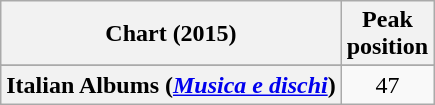<table class="wikitable plainrowheaders sortable" style="text-align:center;">
<tr>
<th>Chart (2015)</th>
<th>Peak<br>position</th>
</tr>
<tr>
</tr>
<tr>
<th scope="row">Italian Albums (<em><a href='#'>Musica e dischi</a></em>)</th>
<td>47</td>
</tr>
</table>
